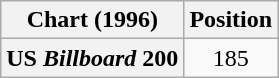<table class="wikitable plainrowheaders">
<tr>
<th>Chart (1996)</th>
<th>Position</th>
</tr>
<tr>
<th scope="row">US <em>Billboard</em> 200</th>
<td style="text-align:center;">185</td>
</tr>
</table>
